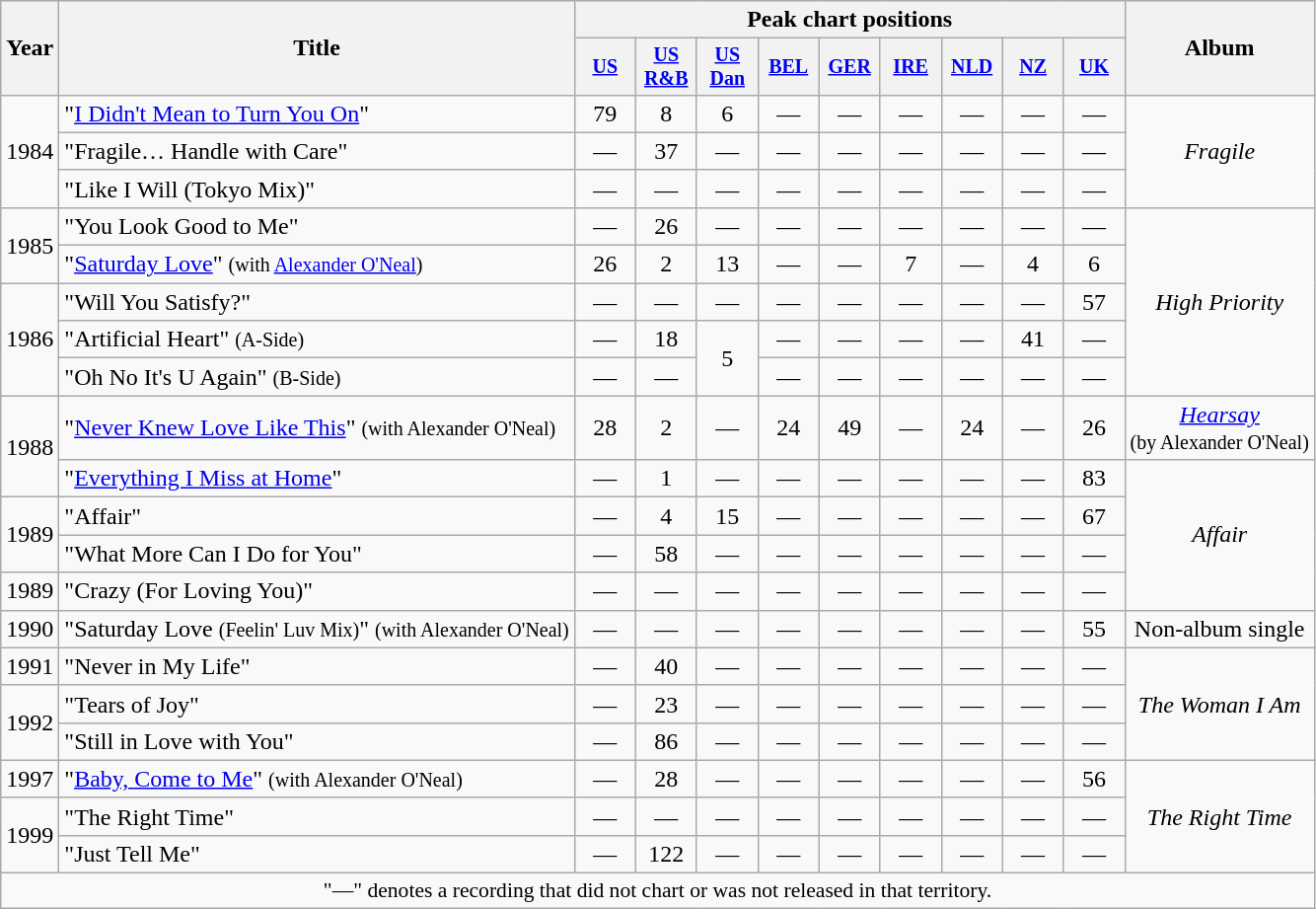<table class="wikitable" style="text-align:center;">
<tr>
<th rowspan="2">Year</th>
<th rowspan="2">Title</th>
<th colspan="9">Peak chart positions</th>
<th rowspan="2">Album</th>
</tr>
<tr style="font-size:smaller;">
<th style="width:35px;"><a href='#'>US</a><br></th>
<th style="width:35px;"><a href='#'>US<br>R&B</a><br></th>
<th style="width:35px;"><a href='#'>US<br>Dan</a><br></th>
<th style="width:35px;"><a href='#'>BEL</a><br></th>
<th style="width:35px;"><a href='#'>GER</a><br></th>
<th style="width:35px;"><a href='#'>IRE</a><br></th>
<th style="width:35px;"><a href='#'>NLD</a><br></th>
<th style="width:35px;"><a href='#'>NZ</a><br></th>
<th style="width:35px;"><a href='#'>UK</a><br></th>
</tr>
<tr>
<td rowspan="3">1984</td>
<td style="text-align:left;">"<a href='#'>I Didn't Mean to Turn You On</a>"</td>
<td>79</td>
<td>8</td>
<td>6</td>
<td>—</td>
<td>—</td>
<td>—</td>
<td>—</td>
<td>—</td>
<td>—</td>
<td rowspan="3"><em>Fragile</em></td>
</tr>
<tr>
<td style="text-align:left;">"Fragile… Handle with Care"</td>
<td>—</td>
<td>37</td>
<td>—</td>
<td>—</td>
<td>—</td>
<td>—</td>
<td>—</td>
<td>—</td>
<td>—</td>
</tr>
<tr>
<td style="text-align:left;">"Like I Will (Tokyo Mix)"</td>
<td>—</td>
<td>—</td>
<td>—</td>
<td>—</td>
<td>—</td>
<td>—</td>
<td>—</td>
<td>—</td>
<td>—</td>
</tr>
<tr>
<td rowspan="2">1985</td>
<td style="text-align:left;">"You Look Good to Me"</td>
<td>—</td>
<td>26</td>
<td>—</td>
<td>—</td>
<td>—</td>
<td>—</td>
<td>—</td>
<td>—</td>
<td>—</td>
<td rowspan="5"><em>High Priority</em></td>
</tr>
<tr>
<td style="text-align:left;">"<a href='#'>Saturday Love</a>" <small>(with <a href='#'>Alexander O'Neal</a>)</small></td>
<td>26</td>
<td>2</td>
<td>13</td>
<td>—</td>
<td>—</td>
<td>7</td>
<td>—</td>
<td>4</td>
<td>6</td>
</tr>
<tr>
<td rowspan="3">1986</td>
<td style="text-align:left;">"Will You Satisfy?"</td>
<td>—</td>
<td>—</td>
<td>—</td>
<td>—</td>
<td>—</td>
<td>—</td>
<td>—</td>
<td>—</td>
<td>57</td>
</tr>
<tr>
<td style="text-align:left;">"Artificial Heart" <small>(A-Side)</small></td>
<td>—</td>
<td>18</td>
<td rowspan="2">5</td>
<td>—</td>
<td>—</td>
<td>—</td>
<td>—</td>
<td>41</td>
<td>—</td>
</tr>
<tr>
<td style="text-align:left;">"Oh No It's U Again" <small>(B-Side)</small></td>
<td>—</td>
<td>—</td>
<td>—</td>
<td>—</td>
<td>—</td>
<td>—</td>
<td>—</td>
<td>—</td>
</tr>
<tr>
<td rowspan="2">1988</td>
<td style="text-align:left;">"<a href='#'>Never Knew Love Like This</a>" <small>(with Alexander O'Neal)</small></td>
<td>28</td>
<td>2</td>
<td>—</td>
<td>24</td>
<td>49</td>
<td>—</td>
<td>24</td>
<td>—</td>
<td>26</td>
<td><em><a href='#'>Hearsay</a></em> <br><small>(by Alexander O'Neal)</small></td>
</tr>
<tr>
<td style="text-align:left;">"<a href='#'>Everything I Miss at Home</a>"</td>
<td>—</td>
<td>1</td>
<td>—</td>
<td>—</td>
<td>—</td>
<td>—</td>
<td>—</td>
<td>—</td>
<td>83</td>
<td rowspan="4"><em>Affair</em></td>
</tr>
<tr>
<td rowspan="2">1989</td>
<td style="text-align:left;">"Affair"</td>
<td>—</td>
<td>4</td>
<td>15</td>
<td>—</td>
<td>—</td>
<td>—</td>
<td>—</td>
<td>—</td>
<td>67</td>
</tr>
<tr>
<td style="text-align:left;">"What More Can I Do for You"</td>
<td>—</td>
<td>58</td>
<td>—</td>
<td>—</td>
<td>—</td>
<td>—</td>
<td>—</td>
<td>—</td>
<td>—</td>
</tr>
<tr>
<td>1989</td>
<td style="text-align:left;">"Crazy (For Loving You)"</td>
<td>—</td>
<td>—</td>
<td>—</td>
<td>—</td>
<td>—</td>
<td>—</td>
<td>—</td>
<td>—</td>
<td>—</td>
</tr>
<tr>
<td>1990</td>
<td style="text-align:left;">"Saturday Love <small>(Feelin' Luv Mix)</small>" <small>(with Alexander O'Neal)</small></td>
<td>—</td>
<td>—</td>
<td>—</td>
<td>—</td>
<td>—</td>
<td>—</td>
<td>—</td>
<td>—</td>
<td>55</td>
<td>Non-album single</td>
</tr>
<tr>
<td>1991</td>
<td style="text-align:left;">"Never in My Life"</td>
<td>—</td>
<td>40</td>
<td>—</td>
<td>—</td>
<td>—</td>
<td>—</td>
<td>—</td>
<td>—</td>
<td>—</td>
<td rowspan="3"><em>The Woman I Am</em></td>
</tr>
<tr>
<td rowspan="2">1992</td>
<td style="text-align:left;">"Tears of Joy"</td>
<td>—</td>
<td>23</td>
<td>—</td>
<td>—</td>
<td>—</td>
<td>—</td>
<td>—</td>
<td>—</td>
<td>—</td>
</tr>
<tr>
<td style="text-align:left;">"Still in Love with You"</td>
<td>—</td>
<td>86</td>
<td>—</td>
<td>—</td>
<td>—</td>
<td>—</td>
<td>—</td>
<td>—</td>
<td>—</td>
</tr>
<tr>
<td>1997</td>
<td style="text-align:left;">"<a href='#'>Baby, Come to Me</a>" <small>(with Alexander O'Neal)</small></td>
<td>—</td>
<td>28</td>
<td>—</td>
<td>—</td>
<td>—</td>
<td>—</td>
<td>—</td>
<td>—</td>
<td>56</td>
<td rowspan="3"><em>The Right Time</em></td>
</tr>
<tr>
<td rowspan="2">1999</td>
<td style="text-align:left;">"The Right Time"</td>
<td>—</td>
<td>—</td>
<td>—</td>
<td>—</td>
<td>—</td>
<td>—</td>
<td>—</td>
<td>—</td>
<td>—</td>
</tr>
<tr>
<td style="text-align:left;">"Just Tell Me"</td>
<td>—</td>
<td>122</td>
<td>—</td>
<td>—</td>
<td>—</td>
<td>—</td>
<td>—</td>
<td>—</td>
<td>—</td>
</tr>
<tr>
<td colspan="15" style="font-size:90%">"—" denotes a recording that did not chart or was not released in that territory.</td>
</tr>
</table>
